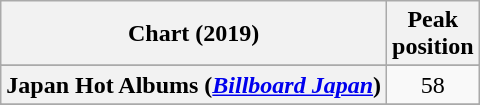<table class="wikitable sortable plainrowheaders" style="text-align:center">
<tr>
<th scope="col">Chart (2019)</th>
<th scope="col">Peak<br>position</th>
</tr>
<tr>
</tr>
<tr>
</tr>
<tr>
</tr>
<tr>
</tr>
<tr>
</tr>
<tr>
</tr>
<tr>
</tr>
<tr>
</tr>
<tr>
</tr>
<tr>
</tr>
<tr>
<th scope="row">Japan Hot Albums (<em><a href='#'>Billboard Japan</a></em>)</th>
<td>58</td>
</tr>
<tr>
</tr>
<tr>
</tr>
<tr>
</tr>
<tr>
</tr>
<tr>
</tr>
<tr>
</tr>
<tr>
</tr>
<tr>
</tr>
<tr>
</tr>
<tr>
</tr>
<tr>
</tr>
</table>
